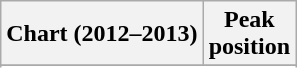<table class="wikitable sortable">
<tr>
<th align="left">Chart (2012–2013)</th>
<th align="center">Peak<br>position</th>
</tr>
<tr>
</tr>
<tr>
</tr>
<tr>
</tr>
<tr>
</tr>
<tr>
</tr>
</table>
